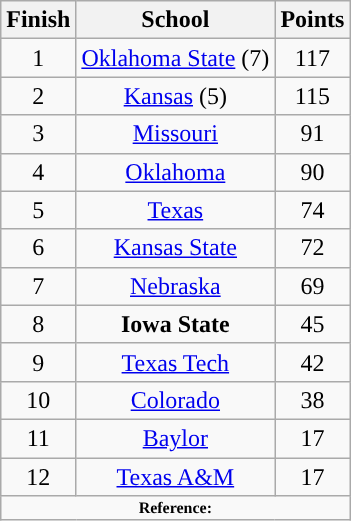<table class="wikitable" style="text-align: center">
<tr align=center>
<th>Finish</th>
<th>School</th>
<th>Points</th>
</tr>
<tr>
<td>1</td>
<td><a href='#'>Oklahoma State</a> (7)</td>
<td>117</td>
</tr>
<tr>
<td>2</td>
<td><a href='#'>Kansas</a> (5)</td>
<td>115</td>
</tr>
<tr>
<td>3</td>
<td><a href='#'>Missouri</a></td>
<td>91</td>
</tr>
<tr>
<td>4</td>
<td><a href='#'>Oklahoma</a></td>
<td>90</td>
</tr>
<tr>
<td>5</td>
<td><a href='#'>Texas</a></td>
<td>74</td>
</tr>
<tr>
<td>6</td>
<td><a href='#'>Kansas State</a></td>
<td>72</td>
</tr>
<tr>
<td>7</td>
<td><a href='#'>Nebraska</a></td>
<td>69</td>
</tr>
<tr>
<td>8</td>
<td><strong>Iowa State</strong></td>
<td>45</td>
</tr>
<tr>
<td>9</td>
<td><a href='#'>Texas Tech</a></td>
<td>42</td>
</tr>
<tr>
<td>10</td>
<td><a href='#'>Colorado</a></td>
<td>38</td>
</tr>
<tr>
<td>11</td>
<td><a href='#'>Baylor</a></td>
<td>17</td>
</tr>
<tr>
<td>12</td>
<td><a href='#'>Texas A&M</a></td>
<td>17</td>
</tr>
<tr>
<td colspan="6"  style="font-size:8pt; text-align:center;"><strong>Reference:</strong></td>
</tr>
</table>
